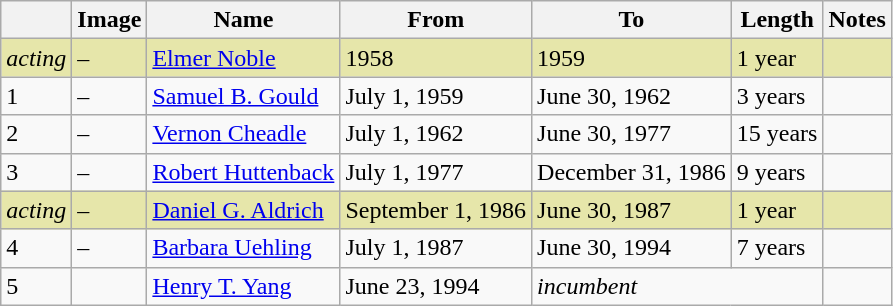<table class="wikitable">
<tr>
<th></th>
<th>Image</th>
<th>Name</th>
<th>From</th>
<th>To</th>
<th>Length</th>
<th>Notes</th>
</tr>
<tr bgcolor="#e6e6aa">
<td><em>acting</em></td>
<td>–</td>
<td><a href='#'>Elmer Noble</a></td>
<td>1958</td>
<td>1959</td>
<td>1 year</td>
<td></td>
</tr>
<tr>
<td>1</td>
<td>–</td>
<td><a href='#'>Samuel B. Gould</a></td>
<td>July 1, 1959</td>
<td>June 30, 1962</td>
<td>3 years</td>
<td></td>
</tr>
<tr>
<td>2</td>
<td>–</td>
<td><a href='#'>Vernon Cheadle</a></td>
<td>July 1, 1962</td>
<td>June 30, 1977</td>
<td>15 years</td>
<td></td>
</tr>
<tr>
<td>3</td>
<td>–</td>
<td><a href='#'>Robert Huttenback</a></td>
<td>July 1, 1977</td>
<td nowrap>December 31, 1986</td>
<td>9 years</td>
<td></td>
</tr>
<tr bgcolor="#e6e6aa">
<td><em>acting</em></td>
<td>–</td>
<td><a href='#'>Daniel G. Aldrich</a></td>
<td nowrap>September 1, 1986</td>
<td>June 30, 1987</td>
<td>1 year</td>
<td></td>
</tr>
<tr>
<td>4</td>
<td>–</td>
<td><a href='#'>Barbara Uehling</a></td>
<td>July 1, 1987</td>
<td>June 30, 1994</td>
<td>7 years</td>
<td></td>
</tr>
<tr>
<td>5</td>
<td></td>
<td><a href='#'>Henry T. Yang</a></td>
<td>June 23, 1994</td>
<td colspan="2"><em>incumbent</em></td>
<td></td>
</tr>
</table>
